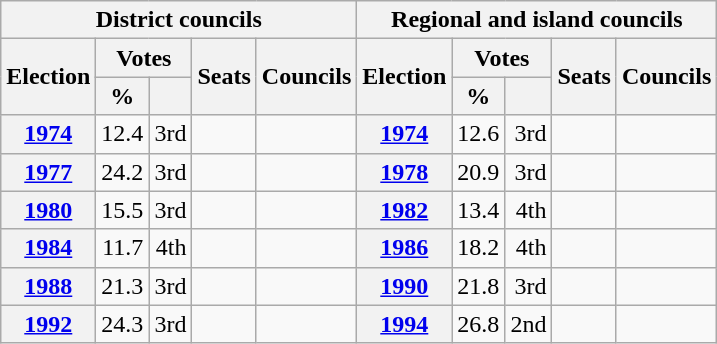<table class="wikitable" style="text-align:right">
<tr>
<th colspan="5">District councils</th>
<th colspan="5">Regional and island councils</th>
</tr>
<tr>
<th rowspan="2">Election</th>
<th colspan="2">Votes</th>
<th rowspan="2">Seats</th>
<th rowspan="2">Councils</th>
<th rowspan="2">Election</th>
<th colspan="2">Votes</th>
<th rowspan="2">Seats</th>
<th rowspan="2">Councils</th>
</tr>
<tr>
<th>%</th>
<th></th>
<th>%</th>
<th></th>
</tr>
<tr>
<th><a href='#'>1974</a></th>
<td>12.4</td>
<td> 3rd</td>
<td></td>
<td></td>
<th><a href='#'>1974</a></th>
<td>12.6</td>
<td> 3rd</td>
<td></td>
<td></td>
</tr>
<tr>
<th><a href='#'>1977</a></th>
<td>24.2</td>
<td> 3rd</td>
<td></td>
<td></td>
<th><a href='#'>1978</a></th>
<td>20.9</td>
<td> 3rd</td>
<td></td>
<td></td>
</tr>
<tr>
<th><a href='#'>1980</a></th>
<td>15.5</td>
<td> 3rd</td>
<td></td>
<td></td>
<th><a href='#'>1982</a></th>
<td>13.4</td>
<td> 4th</td>
<td></td>
<td></td>
</tr>
<tr>
<th><a href='#'>1984</a></th>
<td>11.7</td>
<td> 4th</td>
<td></td>
<td></td>
<th><a href='#'>1986</a></th>
<td>18.2</td>
<td> 4th</td>
<td></td>
<td></td>
</tr>
<tr>
<th><a href='#'>1988</a></th>
<td>21.3</td>
<td> 3rd</td>
<td></td>
<td></td>
<th><a href='#'>1990</a></th>
<td>21.8</td>
<td> 3rd</td>
<td></td>
<td></td>
</tr>
<tr>
<th><a href='#'>1992</a></th>
<td>24.3</td>
<td> 3rd</td>
<td></td>
<td></td>
<th><a href='#'>1994</a></th>
<td>26.8</td>
<td> 2nd</td>
<td></td>
<td></td>
</tr>
</table>
